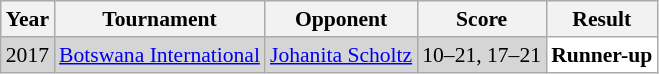<table class="sortable wikitable" style="font-size: 90%;">
<tr>
<th>Year</th>
<th>Tournament</th>
<th>Opponent</th>
<th>Score</th>
<th>Result</th>
</tr>
<tr style="background:#D5D5D5">
<td align="center">2017</td>
<td align="left"><a href='#'>Botswana International</a></td>
<td align="left"> <a href='#'>Johanita Scholtz</a></td>
<td align="left">10–21, 17–21</td>
<td style="text-align:left; background:white"> <strong>Runner-up</strong></td>
</tr>
</table>
